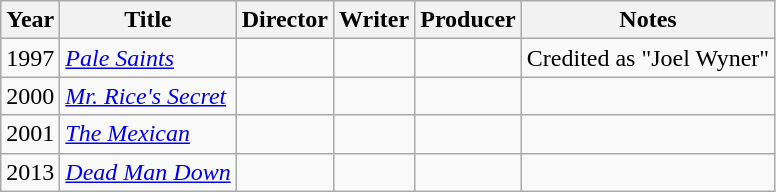<table class="wikitable">
<tr>
<th>Year</th>
<th>Title</th>
<th>Director</th>
<th>Writer</th>
<th>Producer</th>
<th>Notes</th>
</tr>
<tr>
<td>1997</td>
<td><em><a href='#'>Pale Saints</a></em></td>
<td></td>
<td></td>
<td></td>
<td>Credited as "Joel Wyner"</td>
</tr>
<tr>
<td>2000</td>
<td><em><a href='#'>Mr. Rice's Secret</a></em></td>
<td></td>
<td></td>
<td></td>
<td></td>
</tr>
<tr>
<td>2001</td>
<td><em><a href='#'>The Mexican</a></em></td>
<td></td>
<td></td>
<td></td>
<td></td>
</tr>
<tr>
<td>2013</td>
<td><em><a href='#'>Dead Man Down</a></em></td>
<td></td>
<td></td>
<td></td>
<td></td>
</tr>
</table>
